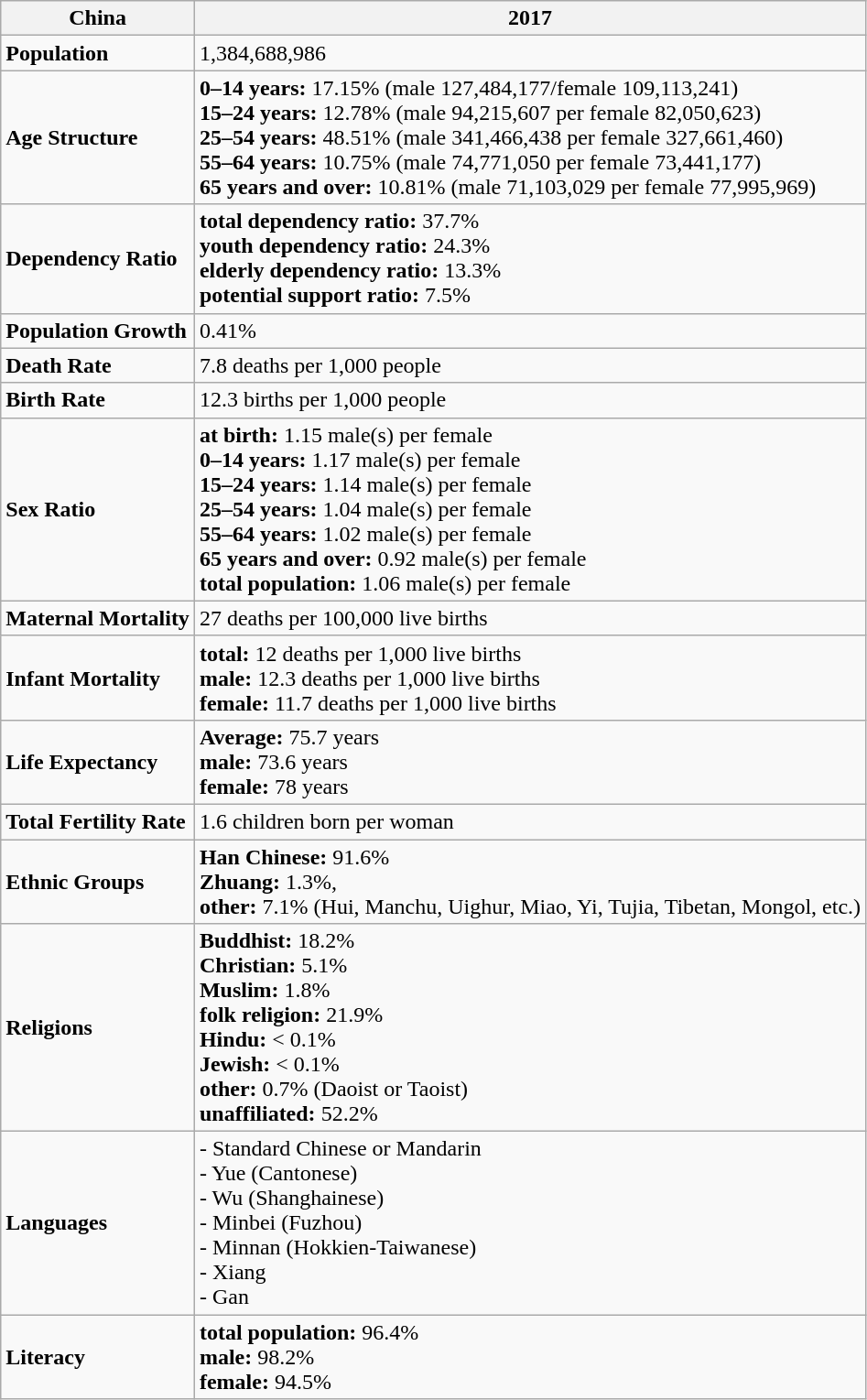<table class="wikitable">
<tr>
<th><strong>China</strong></th>
<th><strong>2017</strong></th>
</tr>
<tr>
<td><strong>Population</strong></td>
<td>1,384,688,986</td>
</tr>
<tr>
<td><strong>Age Structure</strong></td>
<td><strong>0–14 years:</strong> 17.15% (male 127,484,177/female 109,113,241)<br><strong>15–24 years:</strong> 12.78% (male 94,215,607 per female 82,050,623)<br><strong>25–54 years:</strong> 48.51% (male 341,466,438 per female 327,661,460)<br><strong>55–64 years:</strong> 10.75% (male 74,771,050 per female 73,441,177)<br><strong>65 years and over:</strong> 10.81% (male 71,103,029 per female 77,995,969)</td>
</tr>
<tr>
<td><strong>Dependency Ratio</strong></td>
<td><strong>total dependency ratio:</strong> 37.7%<br><strong>youth dependency ratio:</strong> 24.3%<br><strong>elderly dependency ratio:</strong> 13.3%<br><strong>potential support ratio:</strong> 7.5%</td>
</tr>
<tr>
<td><strong>Population Growth</strong></td>
<td>0.41%</td>
</tr>
<tr>
<td><strong>Death Rate</strong></td>
<td>7.8 deaths per 1,000 people</td>
</tr>
<tr>
<td><strong>Birth Rate</strong></td>
<td>12.3 births per 1,000 people</td>
</tr>
<tr>
<td><strong>Sex Ratio</strong></td>
<td><strong>at birth:</strong> 1.15 male(s) per female<br><strong>0–14 years:</strong> 1.17 male(s) per female<br><strong>15–24 years:</strong> 1.14 male(s) per female<br><strong>25–54 years:</strong> 1.04 male(s) per female<br><strong>55–64 years:</strong> 1.02 male(s) per female<br><strong>65 years and over:</strong> 0.92 male(s) per female<br><strong>total population:</strong> 1.06 male(s) per female</td>
</tr>
<tr>
<td><strong>Maternal Mortality</strong></td>
<td>27 deaths per 100,000 live births</td>
</tr>
<tr>
<td><strong>Infant Mortality</strong></td>
<td><strong>total:</strong> 12 deaths per 1,000 live births<br><strong>male:</strong> 12.3 deaths per 1,000 live births<br><strong>female:</strong> 11.7 deaths per 1,000 live births</td>
</tr>
<tr>
<td><strong>Life Expectancy</strong></td>
<td><strong>Average:</strong> 75.7 years<br><strong>male:</strong> 73.6 years<br><strong>female:</strong> 78 years</td>
</tr>
<tr>
<td><strong>Total Fertility Rate</strong></td>
<td>1.6 children born per woman</td>
</tr>
<tr>
<td><strong>Ethnic Groups</strong></td>
<td><strong>Han Chinese:</strong> 91.6%<br><strong>Zhuang:</strong> 1.3%,<br><strong>other:</strong> 7.1% (Hui, Manchu, Uighur, Miao, Yi, Tujia, Tibetan, Mongol, etc.)</td>
</tr>
<tr>
<td><strong>Religions</strong></td>
<td><strong>Buddhist:</strong> 18.2%<br><strong>Christian:</strong> 5.1%<br><strong>Muslim:</strong> 1.8%<br><strong>folk religion:</strong> 21.9%<br><strong>Hindu:</strong> < 0.1%<br><strong>Jewish:</strong> < 0.1%<br><strong>other:</strong> 0.7% (Daoist or Taoist)<br><strong>unaffiliated:</strong> 52.2%</td>
</tr>
<tr>
<td><strong>Languages</strong></td>
<td>- Standard Chinese or Mandarin<br>- Yue (Cantonese)<br>- Wu (Shanghainese)<br>- Minbei (Fuzhou)<br>- Minnan (Hokkien-Taiwanese)<br>- Xiang<br>- Gan</td>
</tr>
<tr>
<td><strong>Literacy</strong></td>
<td><strong>total population:</strong> 96.4%<br><strong>male:</strong> 98.2%<br><strong>female:</strong> 94.5%</td>
</tr>
</table>
